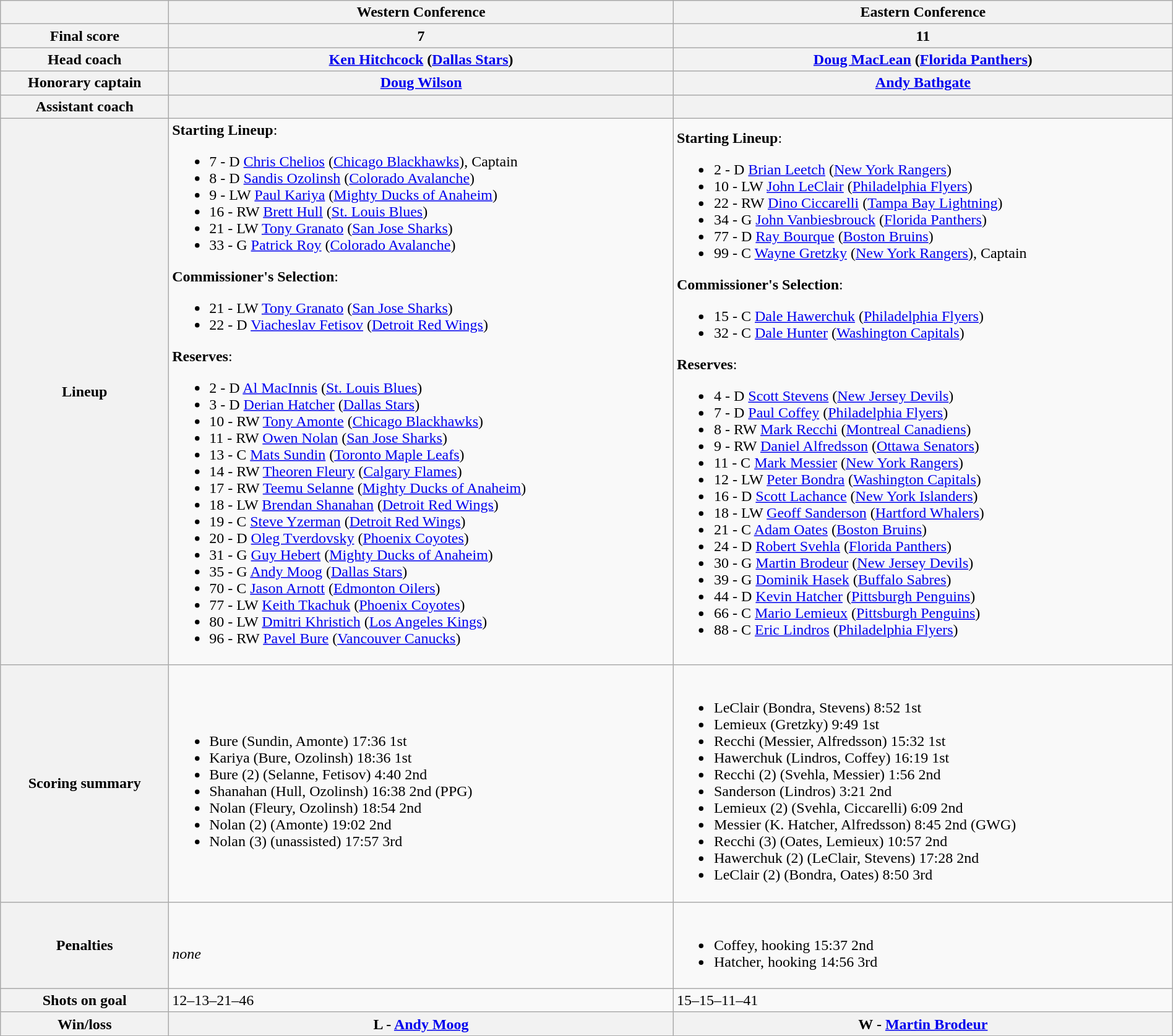<table class="wikitable" style="width:100%">
<tr>
<th></th>
<th>Western Conference</th>
<th>Eastern Conference</th>
</tr>
<tr>
<th>Final score</th>
<th>7</th>
<th>11</th>
</tr>
<tr>
<th>Head coach</th>
<th><a href='#'>Ken Hitchcock</a> (<a href='#'>Dallas Stars</a>)</th>
<th><a href='#'>Doug MacLean</a> (<a href='#'>Florida Panthers</a>)</th>
</tr>
<tr>
<th>Honorary captain</th>
<th><a href='#'>Doug Wilson</a></th>
<th><a href='#'>Andy Bathgate</a></th>
</tr>
<tr>
<th>Assistant coach</th>
<th></th>
<th></th>
</tr>
<tr>
<th>Lineup</th>
<td><strong>Starting Lineup</strong>:<br><ul><li> 7 - D <a href='#'>Chris Chelios</a> (<a href='#'>Chicago Blackhawks</a>), Captain</li><li> 8 - D <a href='#'>Sandis Ozolinsh</a> (<a href='#'>Colorado Avalanche</a>)</li><li> 9 - LW <a href='#'>Paul Kariya</a> (<a href='#'>Mighty Ducks of Anaheim</a>)</li><li> 16 - RW <a href='#'>Brett Hull</a> (<a href='#'>St. Louis Blues</a>)</li><li> 21 - LW <a href='#'>Tony Granato</a> (<a href='#'>San Jose Sharks</a>)</li><li> 33 - G <a href='#'>Patrick Roy</a> (<a href='#'>Colorado Avalanche</a>)</li></ul><strong>Commissioner's Selection</strong>:<ul><li> 21 - LW <a href='#'>Tony Granato</a> (<a href='#'>San Jose Sharks</a>)</li><li> 22 - D <a href='#'>Viacheslav Fetisov</a> (<a href='#'>Detroit Red Wings</a>)</li></ul><strong>Reserves</strong>:<ul><li> 2 - D <a href='#'>Al MacInnis</a> (<a href='#'>St. Louis Blues</a>)</li><li> 3 - D <a href='#'>Derian Hatcher</a> (<a href='#'>Dallas Stars</a>)</li><li> 10 - RW <a href='#'>Tony Amonte</a> (<a href='#'>Chicago Blackhawks</a>)</li><li> 11 - RW <a href='#'>Owen Nolan</a> (<a href='#'>San Jose Sharks</a>)</li><li> 13 - C <a href='#'>Mats Sundin</a> (<a href='#'>Toronto Maple Leafs</a>)</li><li> 14 - RW <a href='#'>Theoren Fleury</a> (<a href='#'>Calgary Flames</a>)</li><li> 17 - RW <a href='#'>Teemu Selanne</a> (<a href='#'>Mighty Ducks of Anaheim</a>)</li><li> 18 - LW <a href='#'>Brendan Shanahan</a> (<a href='#'>Detroit Red Wings</a>)</li><li> 19 - C <a href='#'>Steve Yzerman</a> (<a href='#'>Detroit Red Wings</a>)</li><li> 20 - D <a href='#'>Oleg Tverdovsky</a> (<a href='#'>Phoenix Coyotes</a>)</li><li> 31 - G <a href='#'>Guy Hebert</a> (<a href='#'>Mighty Ducks of Anaheim</a>)</li><li> 35 - G <a href='#'>Andy Moog</a> (<a href='#'>Dallas Stars</a>)</li><li> 70 - C <a href='#'>Jason Arnott</a> (<a href='#'>Edmonton Oilers</a>)</li><li> 77 - LW <a href='#'>Keith Tkachuk</a> (<a href='#'>Phoenix Coyotes</a>)</li><li> 80 - LW <a href='#'>Dmitri Khristich</a> (<a href='#'>Los Angeles Kings</a>)</li><li> 96 - RW <a href='#'>Pavel Bure</a> (<a href='#'>Vancouver Canucks</a>)</li></ul></td>
<td><strong>Starting Lineup</strong>:<br><ul><li> 2 - D <a href='#'>Brian Leetch</a> (<a href='#'>New York Rangers</a>)</li><li> 10 - LW <a href='#'>John LeClair</a> (<a href='#'>Philadelphia Flyers</a>)</li><li> 22 - RW <a href='#'>Dino Ciccarelli</a> (<a href='#'>Tampa Bay Lightning</a>)</li><li> 34 - G <a href='#'>John Vanbiesbrouck</a> (<a href='#'>Florida Panthers</a>)</li><li> 77 - D <a href='#'>Ray Bourque</a> (<a href='#'>Boston Bruins</a>)</li><li> 99 - C <a href='#'>Wayne Gretzky</a> (<a href='#'>New York Rangers</a>), Captain</li></ul><strong>Commissioner's Selection</strong>:<ul><li> 15 - C <a href='#'>Dale Hawerchuk</a> (<a href='#'>Philadelphia Flyers</a>)</li><li> 32 - C <a href='#'>Dale Hunter</a> (<a href='#'>Washington Capitals</a>)</li></ul><strong>Reserves</strong>:<ul><li> 4 - D <a href='#'>Scott Stevens</a> (<a href='#'>New Jersey Devils</a>)</li><li> 7 - D <a href='#'>Paul Coffey</a> (<a href='#'>Philadelphia Flyers</a>)</li><li> 8 - RW <a href='#'>Mark Recchi</a> (<a href='#'>Montreal Canadiens</a>)</li><li> 9 - RW <a href='#'>Daniel Alfredsson</a> (<a href='#'>Ottawa Senators</a>)</li><li> 11 - C <a href='#'>Mark Messier</a> (<a href='#'>New York Rangers</a>)</li><li> 12 - LW <a href='#'>Peter Bondra</a> (<a href='#'>Washington Capitals</a>)</li><li> 16 - D <a href='#'>Scott Lachance</a> (<a href='#'>New York Islanders</a>)</li><li> 18 - LW <a href='#'>Geoff Sanderson</a> (<a href='#'>Hartford Whalers</a>)</li><li> 21 - C <a href='#'>Adam Oates</a> (<a href='#'>Boston Bruins</a>)</li><li> 24 - D <a href='#'>Robert Svehla</a> (<a href='#'>Florida Panthers</a>)</li><li> 30 - G <a href='#'>Martin Brodeur</a> (<a href='#'>New Jersey Devils</a>)</li><li> 39 - G <a href='#'>Dominik Hasek</a> (<a href='#'>Buffalo Sabres</a>)</li><li> 44 - D <a href='#'>Kevin Hatcher</a> (<a href='#'>Pittsburgh Penguins</a>)</li><li> 66 - C <a href='#'>Mario Lemieux</a> (<a href='#'>Pittsburgh Penguins</a>)</li><li> 88 - C <a href='#'>Eric Lindros</a> (<a href='#'>Philadelphia Flyers</a>)</li></ul></td>
</tr>
<tr>
<th>Scoring summary</th>
<td><br><ul><li>Bure (Sundin, Amonte) 17:36 1st</li><li>Kariya (Bure, Ozolinsh) 18:36 1st</li><li>Bure (2) (Selanne, Fetisov) 4:40 2nd</li><li>Shanahan (Hull, Ozolinsh) 16:38 2nd (PPG)</li><li>Nolan (Fleury, Ozolinsh) 18:54 2nd</li><li>Nolan (2) (Amonte) 19:02 2nd</li><li>Nolan (3) (unassisted) 17:57 3rd</li></ul></td>
<td><br><ul><li>LeClair (Bondra, Stevens) 8:52 1st</li><li>Lemieux (Gretzky) 9:49 1st</li><li>Recchi (Messier, Alfredsson) 15:32 1st</li><li>Hawerchuk (Lindros, Coffey) 16:19  1st</li><li>Recchi (2) (Svehla, Messier) 1:56 2nd</li><li>Sanderson (Lindros) 3:21 2nd</li><li>Lemieux (2) (Svehla, Ciccarelli) 6:09 2nd</li><li>Messier (K. Hatcher, Alfredsson) 8:45 2nd (GWG)</li><li>Recchi (3) (Oates, Lemieux) 10:57 2nd</li><li>Hawerchuk (2) (LeClair, Stevens) 17:28 2nd</li><li>LeClair (2) (Bondra, Oates) 8:50 3rd</li></ul></td>
</tr>
<tr>
<th>Penalties</th>
<td><br><em>none</em></td>
<td><br><ul><li>Coffey, hooking 15:37 2nd</li><li>Hatcher, hooking 14:56 3rd</li></ul></td>
</tr>
<tr>
<th>Shots on goal</th>
<td>12–13–21–46</td>
<td>15–15–11–41</td>
</tr>
<tr>
<th>Win/loss</th>
<th><strong>L</strong> - <a href='#'>Andy Moog</a></th>
<th><strong>W</strong> - <a href='#'>Martin Brodeur</a></th>
</tr>
</table>
